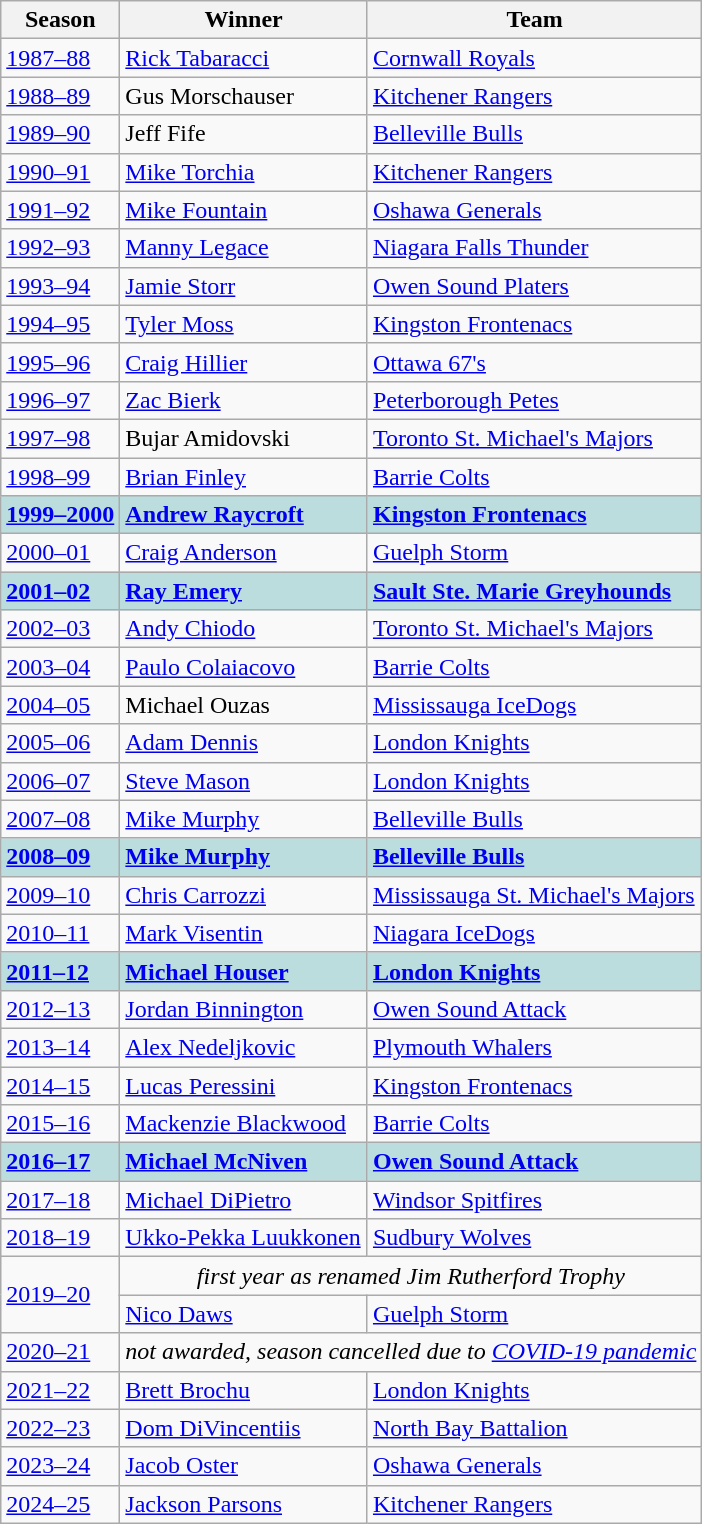<table class="wikitable sortable">
<tr>
<th>Season</th>
<th>Winner</th>
<th>Team</th>
</tr>
<tr>
<td><a href='#'>1987–88</a></td>
<td><a href='#'>Rick Tabaracci</a></td>
<td><a href='#'>Cornwall Royals</a></td>
</tr>
<tr>
<td><a href='#'>1988–89</a></td>
<td>Gus Morschauser</td>
<td><a href='#'>Kitchener Rangers</a></td>
</tr>
<tr>
<td><a href='#'>1989–90</a></td>
<td>Jeff Fife</td>
<td><a href='#'>Belleville Bulls</a></td>
</tr>
<tr>
<td><a href='#'>1990–91</a></td>
<td><a href='#'>Mike Torchia</a></td>
<td><a href='#'>Kitchener Rangers</a></td>
</tr>
<tr>
<td><a href='#'>1991–92</a></td>
<td><a href='#'>Mike Fountain</a></td>
<td><a href='#'>Oshawa Generals</a></td>
</tr>
<tr>
<td><a href='#'>1992–93</a></td>
<td><a href='#'>Manny Legace</a></td>
<td><a href='#'>Niagara Falls Thunder</a></td>
</tr>
<tr>
<td><a href='#'>1993–94</a></td>
<td><a href='#'>Jamie Storr</a></td>
<td><a href='#'>Owen Sound Platers</a></td>
</tr>
<tr>
<td><a href='#'>1994–95</a></td>
<td><a href='#'>Tyler Moss</a></td>
<td><a href='#'>Kingston Frontenacs</a></td>
</tr>
<tr>
<td><a href='#'>1995–96</a></td>
<td><a href='#'>Craig Hillier</a></td>
<td><a href='#'>Ottawa 67's</a></td>
</tr>
<tr>
<td><a href='#'>1996–97</a></td>
<td><a href='#'>Zac Bierk</a></td>
<td><a href='#'>Peterborough Petes</a></td>
</tr>
<tr>
<td><a href='#'>1997–98</a></td>
<td>Bujar Amidovski</td>
<td><a href='#'>Toronto St. Michael's Majors</a></td>
</tr>
<tr>
<td><a href='#'>1998–99</a></td>
<td><a href='#'>Brian Finley</a></td>
<td><a href='#'>Barrie Colts</a></td>
</tr>
<tr style="background: #bbdddd; font-weight: bold">
<td><a href='#'>1999–2000</a></td>
<td><a href='#'>Andrew Raycroft</a></td>
<td><a href='#'>Kingston Frontenacs</a></td>
</tr>
<tr>
<td><a href='#'>2000–01</a></td>
<td><a href='#'>Craig Anderson</a></td>
<td><a href='#'>Guelph Storm</a></td>
</tr>
<tr style="background: #bbdddd; font-weight: bold">
<td><a href='#'>2001–02</a></td>
<td><a href='#'>Ray Emery</a></td>
<td><a href='#'>Sault Ste. Marie Greyhounds</a></td>
</tr>
<tr>
<td><a href='#'>2002–03</a></td>
<td><a href='#'>Andy Chiodo</a></td>
<td><a href='#'>Toronto St. Michael's Majors</a></td>
</tr>
<tr>
<td><a href='#'>2003–04</a></td>
<td><a href='#'>Paulo Colaiacovo</a></td>
<td><a href='#'>Barrie Colts</a></td>
</tr>
<tr>
<td><a href='#'>2004–05</a></td>
<td>Michael Ouzas</td>
<td><a href='#'>Mississauga IceDogs</a></td>
</tr>
<tr>
<td><a href='#'>2005–06</a></td>
<td><a href='#'>Adam Dennis</a></td>
<td><a href='#'>London Knights</a></td>
</tr>
<tr>
<td><a href='#'>2006–07</a></td>
<td><a href='#'>Steve Mason</a></td>
<td><a href='#'>London Knights</a></td>
</tr>
<tr>
<td><a href='#'>2007–08</a></td>
<td><a href='#'>Mike Murphy</a></td>
<td><a href='#'>Belleville Bulls</a></td>
</tr>
<tr style="background: #bbdddd; font-weight: bold">
<td><a href='#'>2008–09</a></td>
<td><a href='#'>Mike Murphy</a></td>
<td><a href='#'>Belleville Bulls</a></td>
</tr>
<tr>
<td><a href='#'>2009–10</a></td>
<td><a href='#'>Chris Carrozzi</a></td>
<td><a href='#'>Mississauga St. Michael's Majors</a></td>
</tr>
<tr>
<td><a href='#'>2010–11</a></td>
<td><a href='#'>Mark Visentin</a></td>
<td><a href='#'>Niagara IceDogs</a></td>
</tr>
<tr style="background: #bbdddd; font-weight: bold">
<td><a href='#'>2011–12</a></td>
<td><a href='#'>Michael Houser</a></td>
<td><a href='#'>London Knights</a></td>
</tr>
<tr>
<td><a href='#'>2012–13</a></td>
<td><a href='#'>Jordan Binnington</a></td>
<td><a href='#'>Owen Sound Attack</a></td>
</tr>
<tr>
<td><a href='#'>2013–14</a></td>
<td><a href='#'>Alex Nedeljkovic</a></td>
<td><a href='#'>Plymouth Whalers</a></td>
</tr>
<tr>
<td><a href='#'>2014–15</a></td>
<td><a href='#'>Lucas Peressini</a></td>
<td><a href='#'>Kingston Frontenacs</a></td>
</tr>
<tr>
<td><a href='#'>2015–16</a></td>
<td><a href='#'>Mackenzie Blackwood</a></td>
<td><a href='#'>Barrie Colts</a></td>
</tr>
<tr style="background: #bbdddd; font-weight: bold">
<td><a href='#'>2016–17</a></td>
<td><a href='#'>Michael McNiven</a></td>
<td><a href='#'>Owen Sound Attack</a></td>
</tr>
<tr>
<td><a href='#'>2017–18</a></td>
<td><a href='#'>Michael DiPietro</a></td>
<td><a href='#'>Windsor Spitfires</a></td>
</tr>
<tr>
<td><a href='#'>2018–19</a></td>
<td><a href='#'>Ukko-Pekka Luukkonen</a></td>
<td><a href='#'>Sudbury Wolves</a></td>
</tr>
<tr>
<td rowspan="2"><a href='#'>2019–20</a></td>
<td colspan=2 align=center><em>first year as renamed Jim Rutherford Trophy</em></td>
</tr>
<tr>
<td><a href='#'>Nico Daws</a></td>
<td><a href='#'>Guelph Storm</a></td>
</tr>
<tr>
<td><a href='#'>2020–21</a></td>
<td colspan=2 align=center><em>not awarded, season cancelled due to <a href='#'>COVID-19 pandemic</a></em></td>
</tr>
<tr>
<td><a href='#'>2021–22</a></td>
<td><a href='#'>Brett Brochu</a></td>
<td><a href='#'>London Knights</a></td>
</tr>
<tr>
<td><a href='#'>2022–23</a></td>
<td><a href='#'>Dom DiVincentiis</a></td>
<td><a href='#'>North Bay Battalion</a></td>
</tr>
<tr>
<td><a href='#'>2023–24</a></td>
<td><a href='#'>Jacob Oster</a></td>
<td><a href='#'>Oshawa Generals</a></td>
</tr>
<tr>
<td><a href='#'>2024–25</a></td>
<td><a href='#'>Jackson Parsons</a></td>
<td><a href='#'>Kitchener Rangers</a></td>
</tr>
</table>
